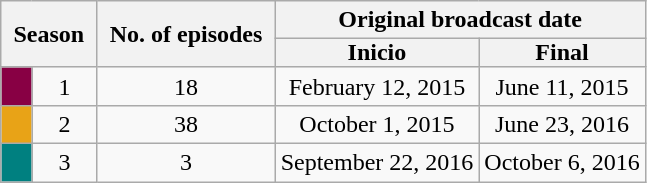<table class="wikitable" style="text-align:center">
<tr>
<th style="padding: 0 8px" colspan="2" rowspan="2">Season</th>
<th style="padding: 0 8px" rowspan="2">No. of episodes</th>
<th colspan="2">Original broadcast date</th>
</tr>
<tr>
<th style="padding: 0 8px">Inicio</th>
<th style="padding: 0 8px">Final</th>
</tr>
<tr>
<td style="background: #880044"></td>
<td align="center">1</td>
<td align="center">18</td>
<td align="center">February 12, 2015</td>
<td align="center">June 11, 2015</td>
</tr>
<tr>
<td style="background: #E8A317"></td>
<td align="center">2</td>
<td align="center">38</td>
<td align="center">October 1, 2015</td>
<td align="center">June 23, 2016</td>
</tr>
<tr>
<td style="background:#008080"></td>
<td align="center">3</td>
<td align="center">3</td>
<td align="center">September 22, 2016</td>
<td align="center">October 6, 2016</td>
</tr>
</table>
